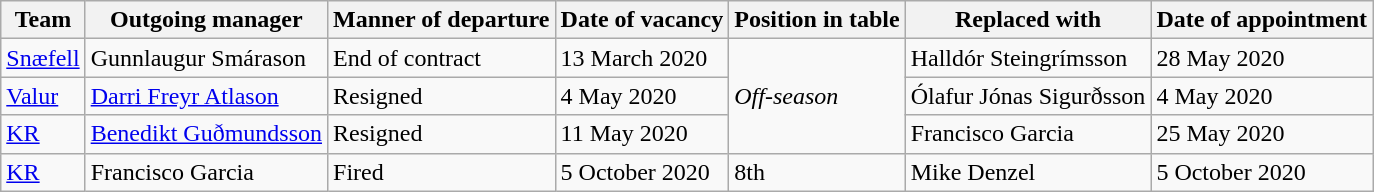<table class="wikitable sortable">
<tr>
<th>Team</th>
<th>Outgoing manager</th>
<th>Manner of departure</th>
<th>Date of vacancy</th>
<th>Position in table</th>
<th>Replaced with</th>
<th>Date of appointment</th>
</tr>
<tr>
<td><a href='#'>Snæfell</a></td>
<td> Gunnlaugur Smárason</td>
<td>End of contract</td>
<td>13 March 2020</td>
<td rowspan=3><em>Off-season</em></td>
<td> Halldór Steingrímsson</td>
<td>28 May 2020</td>
</tr>
<tr>
<td><a href='#'>Valur</a></td>
<td> <a href='#'>Darri Freyr Atlason</a></td>
<td>Resigned</td>
<td>4 May 2020</td>
<td> Ólafur Jónas Sigurðsson</td>
<td>4 May 2020</td>
</tr>
<tr>
<td><a href='#'>KR</a></td>
<td> <a href='#'>Benedikt Guðmundsson</a></td>
<td>Resigned</td>
<td>11 May 2020</td>
<td> Francisco Garcia</td>
<td>25 May 2020</td>
</tr>
<tr>
<td><a href='#'>KR</a></td>
<td> Francisco Garcia</td>
<td>Fired</td>
<td>5 October 2020</td>
<td>8th</td>
<td> Mike Denzel</td>
<td>5 October 2020</td>
</tr>
</table>
